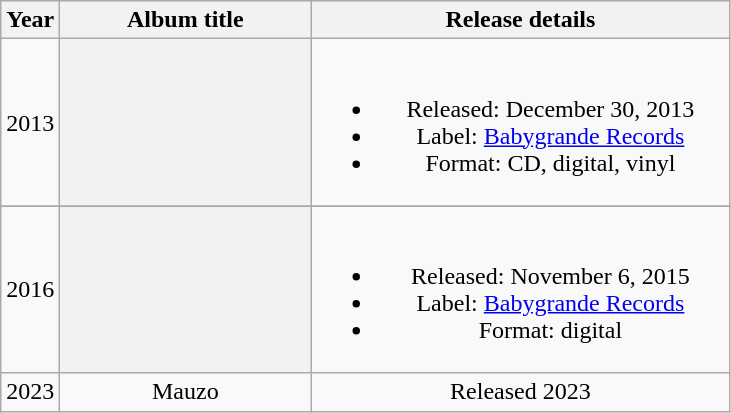<table class="wikitable plainrowheaders" style="text-align:center;">
<tr>
<th>Year</th>
<th scope="col" rowspan="1" style="width:10em;">Album title</th>
<th scope="col" rowspan="1" style="width:17em;">Release details</th>
</tr>
<tr>
<td>2013</td>
<th></th>
<td><br><ul><li>Released: December 30, 2013</li><li>Label: <a href='#'>Babygrande Records</a></li><li>Format: CD, digital, vinyl</li></ul></td>
</tr>
<tr>
</tr>
<tr>
<td>2016</td>
<th></th>
<td><br><ul><li>Released: November 6, 2015</li><li>Label: <a href='#'>Babygrande Records</a></li><li>Format: digital</li></ul></td>
</tr>
<tr>
<td>2023</td>
<td>Mauzo</td>
<td>Released 2023</td>
</tr>
</table>
